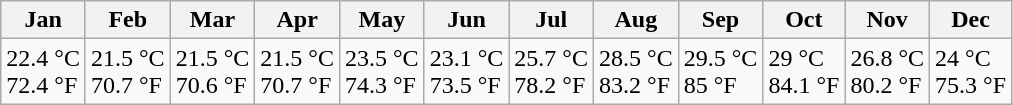<table class="wikitable">
<tr>
<th><strong>Jan</strong></th>
<th><strong>Feb</strong></th>
<th><strong>Mar</strong></th>
<th><strong>Apr</strong></th>
<th><strong>May</strong></th>
<th><strong>Jun</strong></th>
<th><strong>Jul</strong></th>
<th><strong>Aug</strong></th>
<th><strong>Sep</strong></th>
<th><strong>Oct</strong></th>
<th><strong>Nov</strong></th>
<th><strong>Dec</strong></th>
</tr>
<tr>
<td>22.4 °C<br>72.4 °F</td>
<td>21.5 °C<br>70.7 °F</td>
<td>21.5 °C<br>70.6 °F</td>
<td>21.5 °C<br>70.7 °F</td>
<td>23.5 °C<br>74.3 °F</td>
<td>23.1 °C<br>73.5 °F</td>
<td>25.7 °C<br>78.2 °F</td>
<td>28.5 °C<br>83.2 °F</td>
<td>29.5 °C<br>85 °F</td>
<td>29 °C<br>84.1 °F</td>
<td>26.8 °C<br>80.2 °F</td>
<td>24 °C<br>75.3 °F</td>
</tr>
</table>
